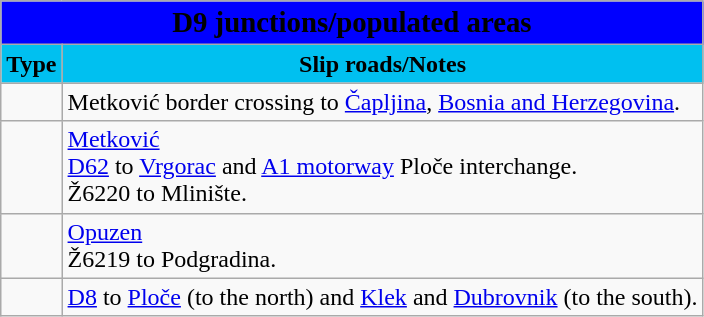<table class="wikitable">
<tr>
<td colspan=2 bgcolor=blue align=center style=margin-top:15><span><big><strong>D9 junctions/populated areas</strong></big></span></td>
</tr>
<tr>
<td align=center bgcolor=00c0f0><strong>Type</strong></td>
<td align=center bgcolor=00c0f0><strong>Slip roads/Notes</strong></td>
</tr>
<tr>
<td></td>
<td>Metković border crossing to <a href='#'>Čapljina</a>, <a href='#'>Bosnia and Herzegovina</a>.</td>
</tr>
<tr>
<td></td>
<td><a href='#'>Metković</a><br> <a href='#'>D62</a> to <a href='#'>Vrgorac</a> and <a href='#'>A1 motorway</a> Ploče interchange.<br>Ž6220 to Mlinište.</td>
</tr>
<tr>
<td></td>
<td><a href='#'>Opuzen</a><br>Ž6219 to Podgradina.</td>
</tr>
<tr>
<td></td>
<td> <a href='#'>D8</a> to <a href='#'>Ploče</a> (to the north) and <a href='#'>Klek</a> and <a href='#'>Dubrovnik</a> (to the south).</td>
</tr>
</table>
